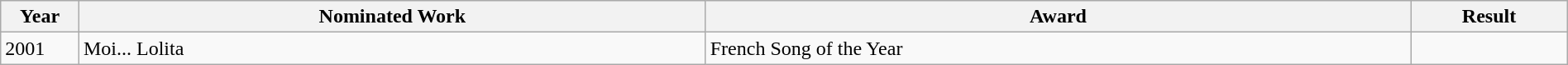<table class="wikitable" width=100%>
<tr>
<th width=5%>Year</th>
<th width=40%>Nominated Work</th>
<th width=45%>Award</th>
<th width=10%>Result</th>
</tr>
<tr>
<td>2001</td>
<td>Moi... Lolita</td>
<td>French Song of the Year</td>
<td></td>
</tr>
</table>
